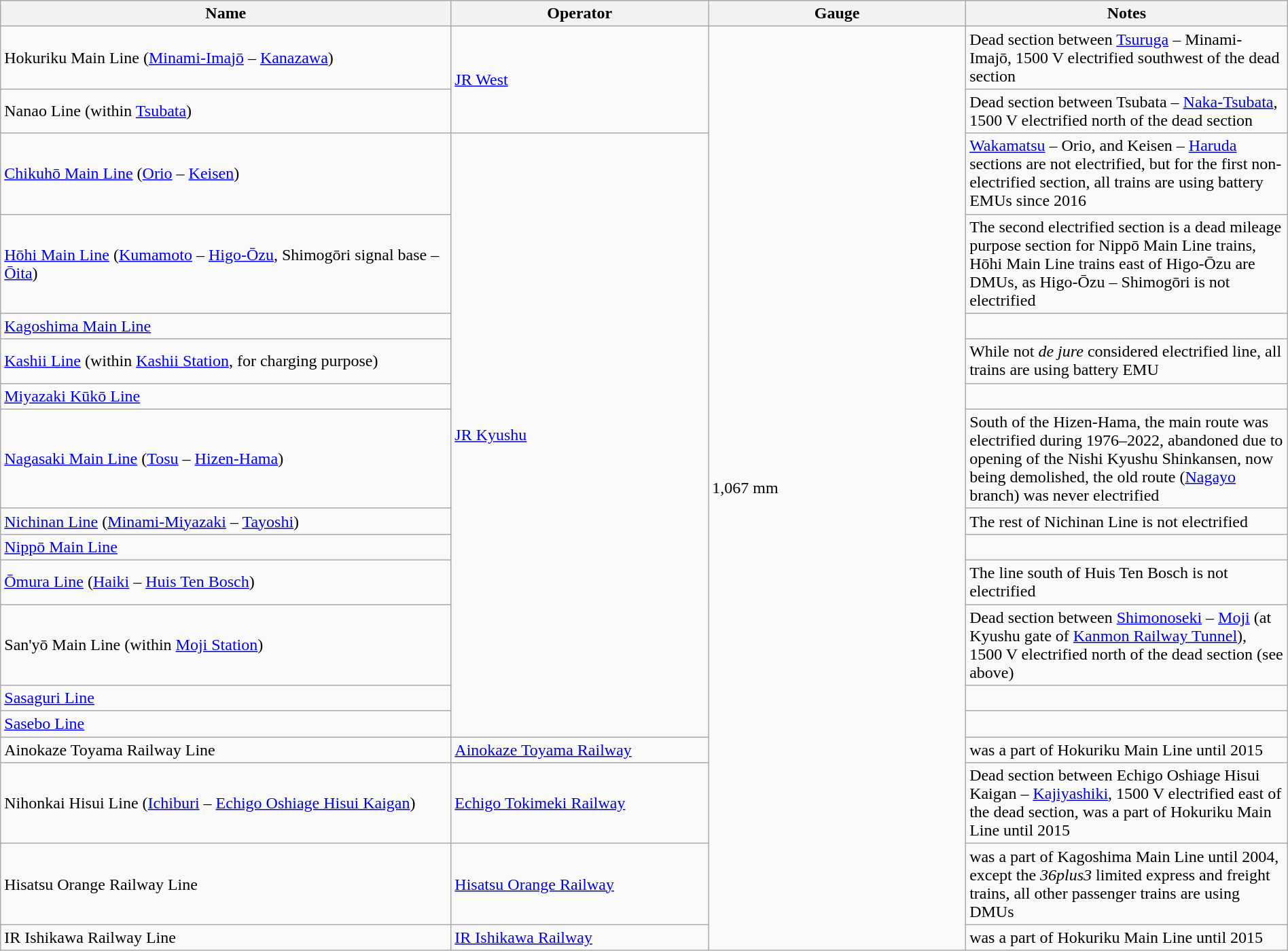<table class="wikitable" ; style=width:100%>
<tr>
<th style="width:35%">Name</th>
<th style="width:20%">Operator</th>
<th style="width:20%">Gauge</th>
<th style="width:35%">Notes</th>
</tr>
<tr>
<td>Hokuriku Main Line (<a href='#'>Minami-Imajō</a> – <a href='#'>Kanazawa</a>)</td>
<td rowspan="2"><a href='#'>JR West</a></td>
<td rowspan="18">1,067 mm</td>
<td>Dead section between <a href='#'>Tsuruga</a> – Minami-Imajō, 1500 V electrified southwest of the dead section</td>
</tr>
<tr>
<td>Nanao Line (within <a href='#'>Tsubata</a>)</td>
<td>Dead section between Tsubata – <a href='#'>Naka-Tsubata</a>, 1500 V electrified north of the dead section</td>
</tr>
<tr>
<td><a href='#'>Chikuhō Main Line</a> (<a href='#'>Orio</a> – <a href='#'>Keisen</a>)<br></td>
<td rowspan="12"><a href='#'>JR Kyushu</a></td>
<td><a href='#'>Wakamatsu</a> – Orio, and Keisen – <a href='#'>Haruda</a> sections are not electrified, but for the first non-electrified section, all trains are using battery EMUs since 2016</td>
</tr>
<tr>
<td><a href='#'>Hōhi Main Line</a> (<a href='#'>Kumamoto</a> – <a href='#'>Higo-Ōzu</a>, Shimogōri signal base – <a href='#'>Ōita</a>)</td>
<td>The second electrified section is a dead mileage purpose section for Nippō Main Line trains, Hōhi Main Line trains east of Higo-Ōzu are DMUs, as Higo-Ōzu – Shimogōri is not electrified</td>
</tr>
<tr>
<td><a href='#'>Kagoshima Main Line</a></td>
<td></td>
</tr>
<tr>
<td><a href='#'>Kashii Line</a> (within <a href='#'>Kashii Station</a>, for charging purpose)</td>
<td>While not <em>de jure</em> considered electrified line, all trains are using battery EMU</td>
</tr>
<tr>
<td><a href='#'>Miyazaki Kūkō Line</a></td>
<td></td>
</tr>
<tr>
<td><a href='#'>Nagasaki Main Line</a> (<a href='#'>Tosu</a> – <a href='#'>Hizen-Hama</a>)</td>
<td>South of the Hizen-Hama, the main route was electrified during 1976–2022, abandoned due to opening of the Nishi Kyushu Shinkansen, now being demolished, the old route (<a href='#'>Nagayo</a> branch) was never electrified</td>
</tr>
<tr>
<td><a href='#'>Nichinan Line</a> (<a href='#'>Minami-Miyazaki</a> – <a href='#'>Tayoshi</a>)</td>
<td>The rest of Nichinan Line is not electrified</td>
</tr>
<tr>
<td><a href='#'>Nippō Main Line</a></td>
<td></td>
</tr>
<tr>
<td><a href='#'>Ōmura Line</a> (<a href='#'>Haiki</a> – <a href='#'>Huis Ten Bosch</a>)</td>
<td>The line south of Huis Ten Bosch is not electrified</td>
</tr>
<tr>
<td>San'yō Main Line (within <a href='#'>Moji Station</a>)</td>
<td>Dead section between <a href='#'>Shimonoseki</a> – <a href='#'>Moji</a> (at Kyushu gate of <a href='#'>Kanmon Railway Tunnel</a>), 1500 V electrified north of the dead section (see above)</td>
</tr>
<tr>
<td><a href='#'>Sasaguri Line</a></td>
<td></td>
</tr>
<tr>
<td><a href='#'>Sasebo Line</a></td>
<td></td>
</tr>
<tr>
<td>Ainokaze Toyama Railway Line</td>
<td><a href='#'>Ainokaze Toyama Railway</a></td>
<td>was a part of Hokuriku Main Line until 2015</td>
</tr>
<tr>
<td>Nihonkai Hisui Line (<a href='#'>Ichiburi</a> – <a href='#'>Echigo Oshiage Hisui Kaigan</a>)</td>
<td><a href='#'>Echigo Tokimeki Railway</a></td>
<td>Dead section between Echigo Oshiage Hisui Kaigan – <a href='#'>Kajiyashiki</a>, 1500 V electrified east of the dead section, was a part of Hokuriku Main Line until 2015</td>
</tr>
<tr>
<td>Hisatsu Orange Railway Line</td>
<td><a href='#'>Hisatsu Orange Railway</a></td>
<td>was a part of Kagoshima Main Line until 2004, except the <em>36plus3</em> limited express and freight trains, all other passenger trains are using DMUs</td>
</tr>
<tr>
<td>IR Ishikawa Railway Line</td>
<td><a href='#'>IR Ishikawa Railway</a></td>
<td>was a part of Hokuriku Main Line until 2015</td>
</tr>
</table>
